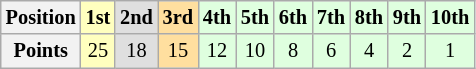<table class="wikitable" style="font-size: 85%;">
<tr>
<th nowrap>Position</th>
<td style="background:#ffffbf;" align="center"><strong>1st</strong></td>
<td style="background:#dfdfdf;" align="center"><strong>2nd</strong></td>
<td style="background:#ffdf9f;" align="center"><strong>3rd</strong></td>
<td style="background:#dfffdf;" align="center"><strong>4th</strong></td>
<td style="background:#dfffdf;" align="center"><strong>5th</strong></td>
<td style="background:#dfffdf;" align="center"><strong>6th</strong></td>
<td style="background:#dfffdf;" align="center"><strong>7th</strong></td>
<td style="background:#dfffdf;" align="center"><strong>8th</strong></td>
<td style="background:#dfffdf;" align="center"><strong>9th</strong></td>
<td style="background:#dfffdf;" align="center"><strong>10th</strong></td>
</tr>
<tr>
<th>Points</th>
<td style="background:#ffffbf;" align="center">25</td>
<td style="background:#dfdfdf;" align="center">18</td>
<td style="background:#ffdf9f;" align="center">15</td>
<td style="background:#dfffdf;" align="center">12</td>
<td style="background:#dfffdf;" align="center">10</td>
<td style="background:#dfffdf;" align="center">8</td>
<td style="background:#dfffdf;" align="center">6</td>
<td style="background:#dfffdf;" align="center">4</td>
<td style="background:#dfffdf;" align="center">2</td>
<td style="background:#dfffdf;" align="center">1</td>
</tr>
</table>
